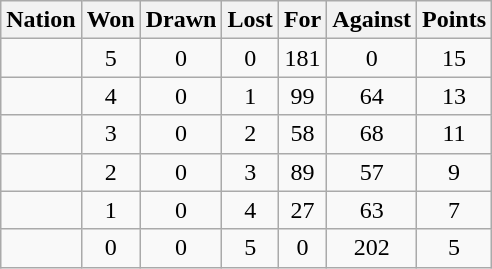<table class="wikitable" style="text-align: center;">
<tr>
<th>Nation</th>
<th>Won</th>
<th>Drawn</th>
<th>Lost</th>
<th>For</th>
<th>Against</th>
<th>Points</th>
</tr>
<tr>
<td align=left></td>
<td>5</td>
<td>0</td>
<td>0</td>
<td>181</td>
<td>0</td>
<td>15</td>
</tr>
<tr>
<td align=left></td>
<td>4</td>
<td>0</td>
<td>1</td>
<td>99</td>
<td>64</td>
<td>13</td>
</tr>
<tr>
<td align=left></td>
<td>3</td>
<td>0</td>
<td>2</td>
<td>58</td>
<td>68</td>
<td>11</td>
</tr>
<tr>
<td align=left></td>
<td>2</td>
<td>0</td>
<td>3</td>
<td>89</td>
<td>57</td>
<td>9</td>
</tr>
<tr>
<td align=left></td>
<td>1</td>
<td>0</td>
<td>4</td>
<td>27</td>
<td>63</td>
<td>7</td>
</tr>
<tr>
<td align=left></td>
<td>0</td>
<td>0</td>
<td>5</td>
<td>0</td>
<td>202</td>
<td>5</td>
</tr>
</table>
